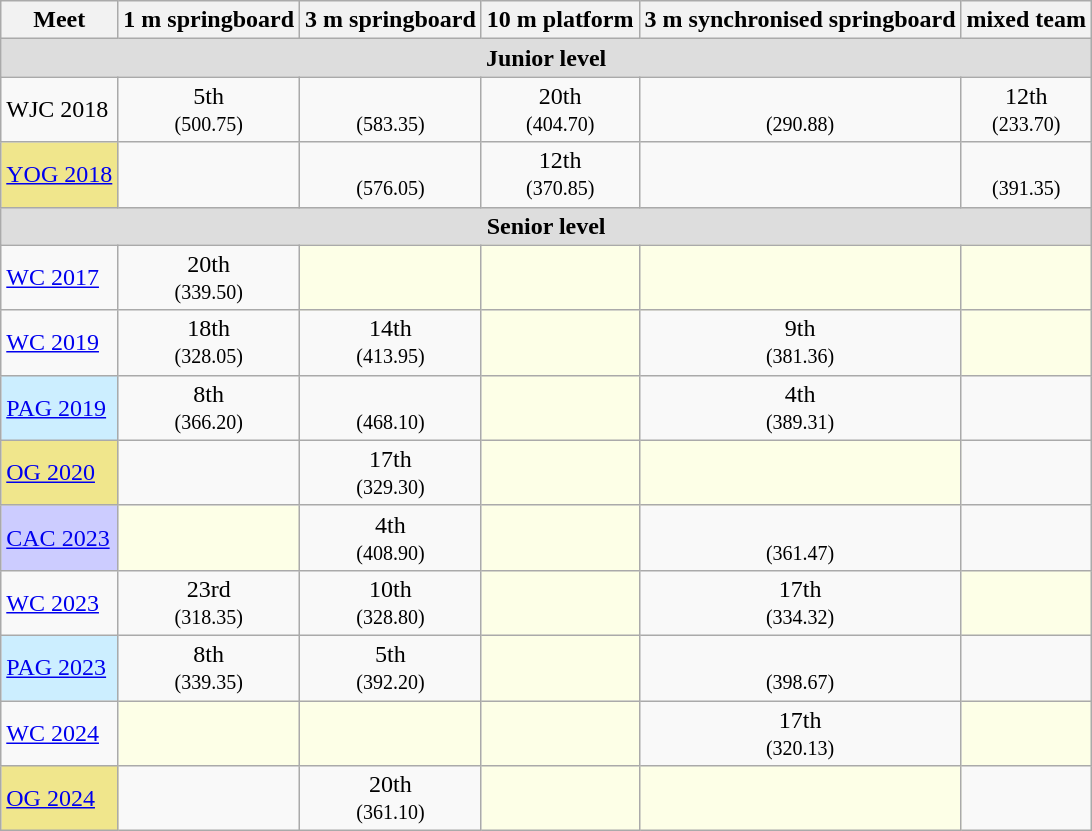<table class="sortable wikitable">
<tr>
<th>Meet</th>
<th class="unsortable">1 m springboard</th>
<th class="unsortable">3 m springboard</th>
<th class="unsortable">10 m platform</th>
<th class="unsortable">3 m synchronised springboard</th>
<th class="unsortable">mixed team</th>
</tr>
<tr bgcolor="#DDDDDD">
<td colspan="6" align="center"><strong>Junior level</strong></td>
</tr>
<tr>
<td>WJC 2018</td>
<td align="center">5th<br><small>(500.75)</small></td>
<td align="center"><br><small>(583.35)</small></td>
<td align="center">20th <br><small>(404.70)</small></td>
<td align="center"><br><small>(290.88)</small></td>
<td align="center">12th<br><small>(233.70)</small></td>
</tr>
<tr>
<td style="background:#f0e68c"><a href='#'>YOG 2018</a></td>
<td></td>
<td align="center"><br><small>(576.05)</small></td>
<td align="center">12th <br><small>(370.85)</small></td>
<td></td>
<td align="center"><br><small>(391.35)</small></td>
</tr>
<tr bgcolor="#DDDDDD">
<td colspan="6" align="center"><strong>Senior level</strong></td>
</tr>
<tr>
<td><a href='#'>WC 2017</a></td>
<td align="center">20th<br><small>(339.50)</small></td>
<td style="background:#fdffe7"></td>
<td style="background:#fdffe7"></td>
<td style="background:#fdffe7"></td>
<td style="background:#fdffe7"></td>
</tr>
<tr>
<td><a href='#'>WC 2019</a></td>
<td align="center">18th<br><small>(328.05)</small></td>
<td align="center">14th<br><small>(413.95)</small></td>
<td style="background:#fdffe7"></td>
<td align="center">9th<br><small>(381.36)</small></td>
<td style="background:#fdffe7"></td>
</tr>
<tr>
<td style="background:#cceeff"><a href='#'>PAG 2019</a></td>
<td align="center">8th<br><small>(366.20)</small></td>
<td align="center"><br><small>(468.10)</small></td>
<td style="background:#fdffe7"></td>
<td align="center">4th<br><small>(389.31)</small></td>
<td></td>
</tr>
<tr>
<td style="background:#f0e68c"><a href='#'>OG 2020</a></td>
<td></td>
<td align="center">17th<br><small>(329.30)</small></td>
<td style="background:#fdffe7"></td>
<td style="background:#fdffe7"></td>
<td></td>
</tr>
<tr>
<td style="background:#ccccff"><a href='#'>CAC 2023</a></td>
<td style="background:#fdffe7"></td>
<td align="center">4th<br><small>(408.90)</small></td>
<td style="background:#fdffe7"></td>
<td align="center"><br><small>(361.47)</small></td>
<td></td>
</tr>
<tr>
<td><a href='#'>WC 2023</a></td>
<td align="center">23rd<br><small>(318.35)</small></td>
<td align="center">10th<br><small>(328.80)</small></td>
<td style="background:#fdffe7"></td>
<td align="center">17th<br><small>(334.32)</small></td>
<td style="background:#fdffe7"></td>
</tr>
<tr>
<td style="background:#cceeff"><a href='#'>PAG 2023</a></td>
<td align="center">8th<br><small>(339.35)</small></td>
<td align="center">5th<br><small>(392.20)</small></td>
<td style="background:#fdffe7"></td>
<td align="center"><br><small>(398.67)</small></td>
<td></td>
</tr>
<tr>
<td><a href='#'>WC 2024</a></td>
<td style="background:#fdffe7"></td>
<td style="background:#fdffe7"></td>
<td style="background:#fdffe7"></td>
<td align="center">17th<br><small>(320.13)</small></td>
<td style="background:#fdffe7"></td>
</tr>
<tr>
<td style="background:#f0e68c"><a href='#'>OG 2024</a></td>
<td></td>
<td align="center">20th<br><small>(361.10)</small></td>
<td style="background:#fdffe7"></td>
<td style="background:#fdffe7"></td>
<td></td>
</tr>
</table>
